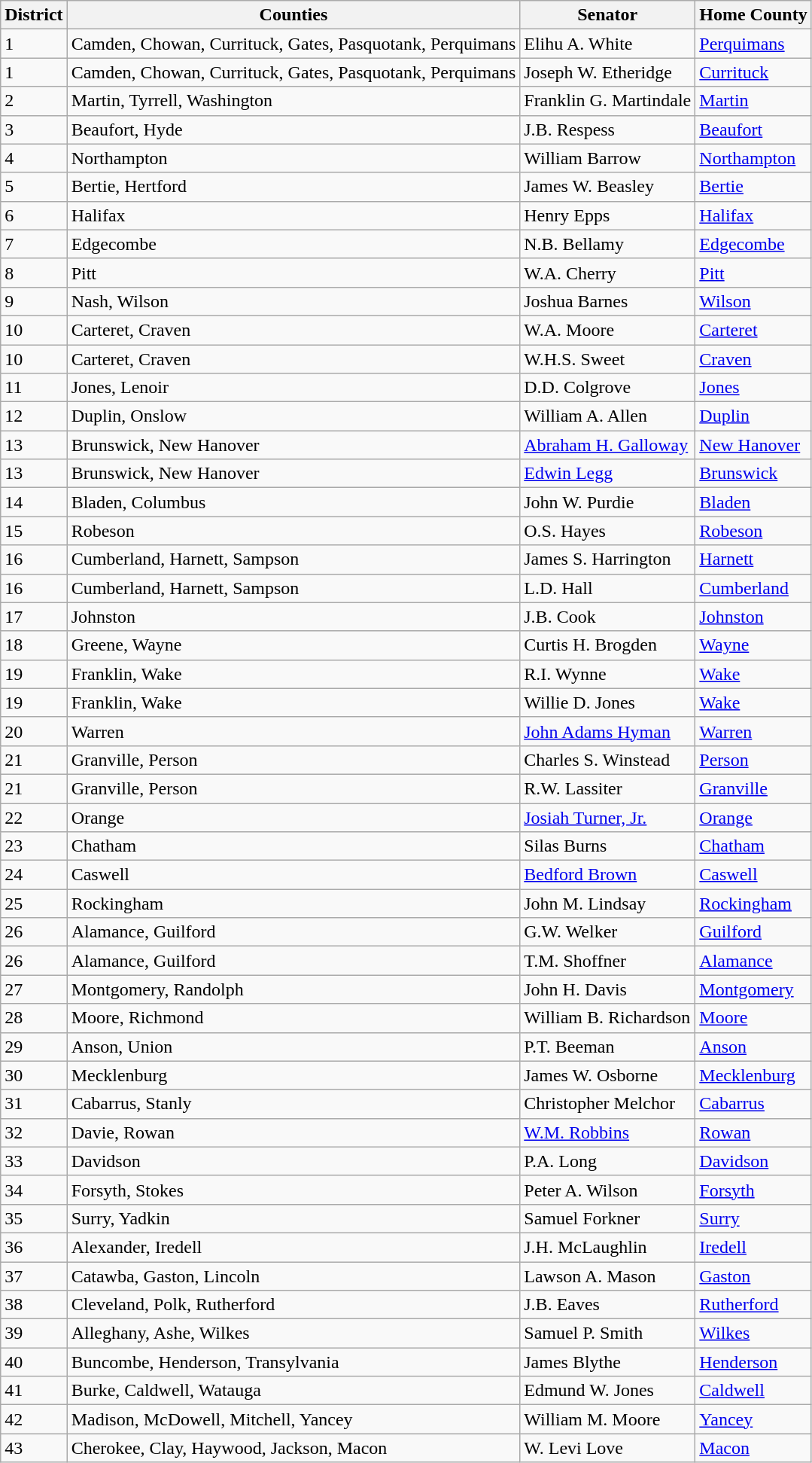<table class="wikitable sortable">
<tr>
<th>District</th>
<th>Counties</th>
<th>Senator</th>
<th>Home County</th>
</tr>
<tr>
<td>1</td>
<td>Camden, Chowan, Currituck, Gates, Pasquotank, Perquimans</td>
<td data-sort-value="White, Elihua A.">Elihu A. White</td>
<td><a href='#'>Perquimans</a></td>
</tr>
<tr>
<td>1</td>
<td>Camden, Chowan, Currituck, Gates, Pasquotank, Perquimans</td>
<td data-sort-value="Etheridge, Josepha W.">Joseph W. Etheridge</td>
<td><a href='#'>Currituck</a></td>
</tr>
<tr>
<td>2</td>
<td>Martin, Tyrrell, Washington</td>
<td data-sort-value="Martindale, Franklina G.">Franklin G. Martindale</td>
<td><a href='#'>Martin</a></td>
</tr>
<tr>
<td>3</td>
<td>Beaufort, Hyde</td>
<td data-sort-value="Respess, J. B.">J.B. Respess</td>
<td><a href='#'>Beaufort</a></td>
</tr>
<tr>
<td>4</td>
<td>Northampton</td>
<td data-sort-value="Barrow, William ">William Barrow</td>
<td><a href='#'>Northampton</a></td>
</tr>
<tr>
<td>5</td>
<td>Bertie, Hertford</td>
<td data-sort-value="Beasley, Jamesa W.">James W. Beasley</td>
<td><a href='#'>Bertie</a></td>
</tr>
<tr>
<td>6</td>
<td>Halifax</td>
<td data-sort-value="Epps, Henry">Henry Epps</td>
<td><a href='#'>Halifax</a></td>
</tr>
<tr>
<td>7</td>
<td>Edgecombe</td>
<td data-sort-value="Bellamy, N. B.">N.B. Bellamy</td>
<td><a href='#'>Edgecombe</a></td>
</tr>
<tr>
<td>8</td>
<td>Pitt</td>
<td data-sort-value="Cherry, W. A.">W.A. Cherry</td>
<td><a href='#'>Pitt</a></td>
</tr>
<tr>
<td>9</td>
<td>Nash, Wilson</td>
<td data-sort-value="Barnes, Joshuaa Joshua B">Joshua Barnes</td>
<td><a href='#'>Wilson</a></td>
</tr>
<tr>
<td>10</td>
<td>Carteret, Craven</td>
<td data-sort-value="Moore, W. A.">W.A. Moore</td>
<td><a href='#'>Carteret</a></td>
</tr>
<tr>
<td>10</td>
<td>Carteret, Craven</td>
<td data-sort-value="Sweet, W. S.">W.H.S. Sweet</td>
<td><a href='#'>Craven</a></td>
</tr>
<tr>
<td>11</td>
<td>Jones, Lenoir</td>
<td data-sort-value="Colgrove, D. D.">D.D. Colgrove</td>
<td><a href='#'>Jones</a></td>
</tr>
<tr>
<td>12</td>
<td>Duplin, Onslow</td>
<td data-sort-value="Allen, Williama A.">William A. Allen</td>
<td><a href='#'>Duplin</a></td>
</tr>
<tr>
<td>13</td>
<td>Brunswick, New Hanover</td>
<td data-sort-value="Galloway, Abraham H."><a href='#'>Abraham H. Galloway</a></td>
<td><a href='#'>New Hanover</a></td>
</tr>
<tr>
<td>13</td>
<td>Brunswick, New Hanover</td>
<td data-sort-value="Legg, Edwin"><a href='#'>Edwin Legg</a></td>
<td><a href='#'>Brunswick</a></td>
</tr>
<tr>
<td>14</td>
<td>Bladen, Columbus</td>
<td data-sort-value="Purdie, Johna W.">John W. Purdie</td>
<td><a href='#'>Bladen</a></td>
</tr>
<tr>
<td>15</td>
<td>Robeson</td>
<td data-sort-value="Hayes, O. S.">O.S. Hayes</td>
<td><a href='#'>Robeson</a></td>
</tr>
<tr>
<td>16</td>
<td>Cumberland, Harnett, Sampson</td>
<td data-sort-value="Harrington, Jamesa S.">James S. Harrington</td>
<td><a href='#'>Harnett</a></td>
</tr>
<tr>
<td>16</td>
<td>Cumberland, Harnett, Sampson</td>
<td data-sort-value="Hall, L. D.">L.D. Hall</td>
<td><a href='#'>Cumberland</a></td>
</tr>
<tr>
<td>17</td>
<td>Johnston</td>
<td data-sort-value="Cook, J. B.">J.B. Cook</td>
<td><a href='#'>Johnston</a></td>
</tr>
<tr>
<td>18</td>
<td>Greene, Wayne</td>
<td data-sort-value="Brogden, Curtisa H.">Curtis H. Brogden</td>
<td><a href='#'>Wayne</a></td>
</tr>
<tr>
<td>19</td>
<td>Franklin, Wake</td>
<td data-sort-value="Wynne, R. I.">R.I. Wynne</td>
<td><a href='#'>Wake</a></td>
</tr>
<tr>
<td>19</td>
<td>Franklin, Wake</td>
<td data-sort-value="Jones, Willie D.">Willie D. Jones</td>
<td><a href='#'>Wake</a></td>
</tr>
<tr>
<td>20</td>
<td>Warren</td>
<td data-sort-value="Hyman, John Adams"><a href='#'>John Adams Hyman</a></td>
<td><a href='#'>Warren</a></td>
</tr>
<tr>
<td>21</td>
<td>Granville, Person</td>
<td data-sort-value="Winstead, C. S.">Charles S. Winstead</td>
<td><a href='#'>Person</a></td>
</tr>
<tr>
<td>21</td>
<td>Granville, Person</td>
<td data-sort-value="Lassiter, R. W.">R.W. Lassiter</td>
<td><a href='#'>Granville</a></td>
</tr>
<tr>
<td>22</td>
<td>Orange</td>
<td data-sort-value="Turner, Josiah, Jr."><a href='#'>Josiah Turner, Jr.</a></td>
<td><a href='#'>Orange</a></td>
</tr>
<tr>
<td>23</td>
<td>Chatham</td>
<td data-sort-value="Burns, Silas">Silas Burns</td>
<td><a href='#'>Chatham</a></td>
</tr>
<tr>
<td>24</td>
<td>Caswell</td>
<td data-sort-value="Brown, Bedford "><a href='#'>Bedford Brown</a></td>
<td><a href='#'>Caswell</a></td>
</tr>
<tr>
<td>25</td>
<td>Rockingham</td>
<td data-sort-value="Lindsay, Johna M.">John M. Lindsay</td>
<td><a href='#'>Rockingham</a></td>
</tr>
<tr>
<td>26</td>
<td>Alamance, Guilford</td>
<td data-sort-value="Welker, G. W.">G.W. Welker</td>
<td><a href='#'>Guilford</a></td>
</tr>
<tr>
<td>26</td>
<td>Alamance, Guilford</td>
<td data-sort-value="Shoffner, T. M.">T.M. Shoffner</td>
<td><a href='#'>Alamance</a></td>
</tr>
<tr>
<td>27</td>
<td>Montgomery, Randolph</td>
<td data-sort-value="Davis, John H.">John H. Davis</td>
<td><a href='#'>Montgomery</a></td>
</tr>
<tr>
<td>28</td>
<td>Moore, Richmond</td>
<td data-sort-value="Richardson, Williama B.">William B. Richardson</td>
<td><a href='#'>Moore</a></td>
</tr>
<tr>
<td>29</td>
<td>Anson, Union</td>
<td data-sort-value="Beeman, P. T.">P.T. Beeman</td>
<td><a href='#'>Anson</a></td>
</tr>
<tr>
<td>30</td>
<td>Mecklenburg</td>
<td data-sort-value="Osborne, James W.">James W. Osborne</td>
<td><a href='#'>Mecklenburg</a></td>
</tr>
<tr>
<td>31</td>
<td>Cabarrus, Stanly</td>
<td data-sort-value="Melchor, Christopher">Christopher Melchor</td>
<td><a href='#'>Cabarrus</a></td>
</tr>
<tr>
<td>32</td>
<td>Davie, Rowan</td>
<td data-sort-value="Robbins, W. M."><a href='#'>W.M. Robbins</a></td>
<td><a href='#'>Rowan</a></td>
</tr>
<tr>
<td>33</td>
<td>Davidson</td>
<td data-sort-value="Long, P. A.">P.A. Long</td>
<td><a href='#'>Davidson</a></td>
</tr>
<tr>
<td>34</td>
<td>Forsyth, Stokes</td>
<td data-sort-value="Wilson, Peter A.">Peter A. Wilson</td>
<td><a href='#'>Forsyth</a></td>
</tr>
<tr>
<td>35</td>
<td>Surry, Yadkin</td>
<td data-sort-value="Forkner, Samuel">Samuel Forkner</td>
<td><a href='#'>Surry</a></td>
</tr>
<tr>
<td>36</td>
<td>Alexander, Iredell</td>
<td data-sort-value="McLaughlin, J. H.">J.H. McLaughlin</td>
<td><a href='#'>Iredell</a></td>
</tr>
<tr>
<td>37</td>
<td>Catawba, Gaston, Lincoln</td>
<td data-sort-value="Mason, Lawson A.">Lawson A. Mason</td>
<td><a href='#'>Gaston</a></td>
</tr>
<tr>
<td>38</td>
<td>Cleveland, Polk, Rutherford</td>
<td data-sort-value="Eaves, J. B.">J.B. Eaves</td>
<td><a href='#'>Rutherford</a></td>
</tr>
<tr>
<td>39</td>
<td>Alleghany, Ashe, Wilkes</td>
<td data-sort-value="Smith, Samuel P.">Samuel P. Smith</td>
<td><a href='#'>Wilkes</a></td>
</tr>
<tr>
<td>40</td>
<td>Buncombe, Henderson, Transylvania</td>
<td data-sort-value="Blythe, James">James Blythe</td>
<td><a href='#'>Henderson</a></td>
</tr>
<tr>
<td>41</td>
<td>Burke, Caldwell, Watauga</td>
<td data-sort-value="Jones, Edmund W.">Edmund W. Jones</td>
<td><a href='#'>Caldwell</a></td>
</tr>
<tr>
<td>42</td>
<td>Madison, McDowell, Mitchell, Yancey</td>
<td data-sort-value="Moore, William M.">William M. Moore</td>
<td><a href='#'>Yancey</a></td>
</tr>
<tr>
<td>43</td>
<td>Cherokee, Clay, Haywood, Jackson, Macon</td>
<td data-sort-value="Love, W. Levi">W. Levi Love</td>
<td><a href='#'>Macon</a></td>
</tr>
</table>
